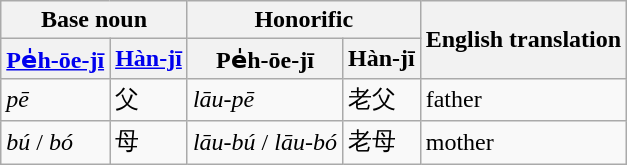<table class="wikitable">
<tr>
<th colspan="2">Base noun</th>
<th colspan="2">Honorific</th>
<th rowspan="2">English translation</th>
</tr>
<tr>
<th><a href='#'>Pe̍h-ōe-jī</a></th>
<th><a href='#'>Hàn-jī</a></th>
<th>Pe̍h-ōe-jī</th>
<th>Hàn-jī</th>
</tr>
<tr>
<td><em>pē</em></td>
<td>父</td>
<td><em>lāu-pē</em></td>
<td>老父</td>
<td>father</td>
</tr>
<tr>
<td><em>bú</em> / <em>bó</em></td>
<td>母</td>
<td><em>lāu-bú</em> / <em>lāu-bó</em></td>
<td>老母</td>
<td>mother</td>
</tr>
</table>
